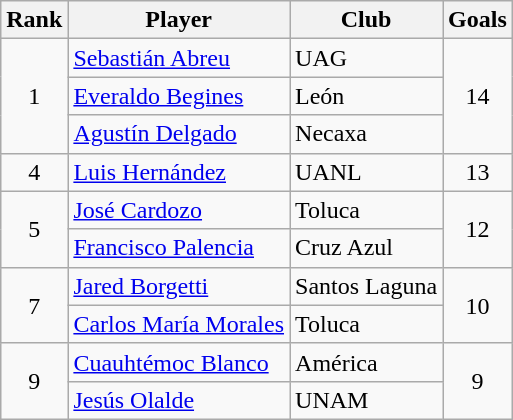<table class="wikitable">
<tr>
<th>Rank</th>
<th>Player</th>
<th>Club</th>
<th>Goals</th>
</tr>
<tr>
<td align=center rowspan=3>1</td>
<td> <a href='#'>Sebastián Abreu</a></td>
<td>UAG</td>
<td align=center rowspan=3>14</td>
</tr>
<tr>
<td> <a href='#'>Everaldo Begines</a></td>
<td>León</td>
</tr>
<tr>
<td> <a href='#'>Agustín Delgado</a></td>
<td>Necaxa</td>
</tr>
<tr>
<td align=center rowspan=1>4</td>
<td> <a href='#'>Luis Hernández</a></td>
<td>UANL</td>
<td align=center rowspan=1>13</td>
</tr>
<tr>
<td align=center rowspan=2>5</td>
<td> <a href='#'>José Cardozo</a></td>
<td>Toluca</td>
<td align=center rowspan=2>12</td>
</tr>
<tr>
<td> <a href='#'>Francisco Palencia</a></td>
<td>Cruz Azul</td>
</tr>
<tr>
<td align=center rowspan=2>7</td>
<td> <a href='#'>Jared Borgetti</a></td>
<td>Santos Laguna</td>
<td align=center rowspan=2>10</td>
</tr>
<tr>
<td> <a href='#'>Carlos María Morales</a></td>
<td>Toluca</td>
</tr>
<tr>
<td align=center rowspan=2>9</td>
<td> <a href='#'>Cuauhtémoc Blanco</a></td>
<td>América</td>
<td align=center rowspan=2>9</td>
</tr>
<tr>
<td> <a href='#'>Jesús Olalde</a></td>
<td>UNAM</td>
</tr>
</table>
